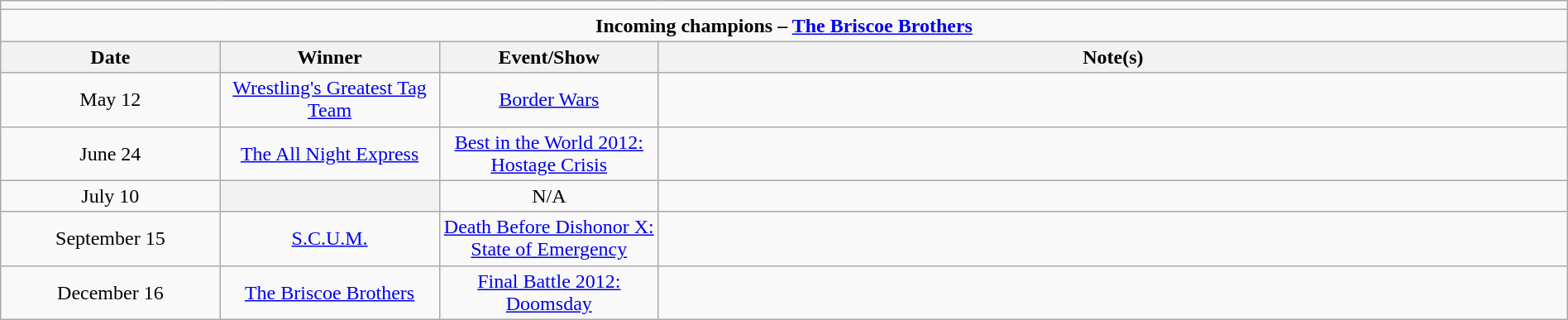<table class="wikitable" style="text-align:center; width:100%;">
<tr>
<td colspan="5"></td>
</tr>
<tr>
<td colspan="5"><strong>Incoming champions – <a href='#'>The Briscoe Brothers</a> </strong></td>
</tr>
<tr>
<th width=14%>Date</th>
<th width=14%>Winner</th>
<th width=14%>Event/Show</th>
<th width=58%>Note(s)</th>
</tr>
<tr>
<td>May 12</td>
<td><a href='#'>Wrestling's Greatest Tag Team</a><br></td>
<td><a href='#'>Border Wars</a></td>
<td align="left"></td>
</tr>
<tr>
<td>June 24</td>
<td><a href='#'>The All Night Express</a><br></td>
<td><a href='#'>Best in the World 2012: Hostage Crisis</a></td>
<td align="left"></td>
</tr>
<tr>
<td>July 10</td>
<th></th>
<td>N/A</td>
<td align="left"></td>
</tr>
<tr>
<td>September 15</td>
<td><a href='#'>S.C.U.M.</a><br></td>
<td><a href='#'>Death Before Dishonor X: State of Emergency</a></td>
<td align="left"></td>
</tr>
<tr>
<td>December 16</td>
<td><a href='#'>The Briscoe Brothers</a><br></td>
<td><a href='#'>Final Battle 2012: Doomsday</a></td>
<td align="left"></td>
</tr>
</table>
